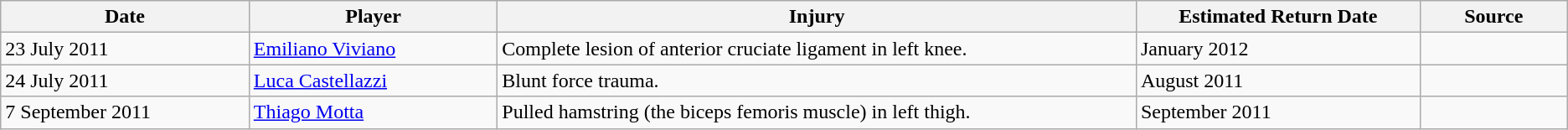<table class="wikitable">
<tr>
<th width=7%>Date</th>
<th width=7%>Player</th>
<th width=18%>Injury</th>
<th width=8%>Estimated Return Date</th>
<th width=4%>Source</th>
</tr>
<tr>
<td>23 July 2011</td>
<td> <a href='#'>Emiliano Viviano</a></td>
<td>Complete lesion of anterior cruciate ligament in left knee.</td>
<td>January 2012</td>
<td> </td>
</tr>
<tr>
<td>24 July 2011</td>
<td> <a href='#'>Luca Castellazzi</a></td>
<td>Blunt force trauma.</td>
<td>August 2011</td>
<td></td>
</tr>
<tr>
<td>7 September 2011</td>
<td> <a href='#'>Thiago Motta</a></td>
<td>Pulled hamstring (the biceps femoris muscle) in left thigh.</td>
<td>September 2011</td>
<td></td>
</tr>
</table>
